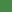<table class="floatright" style="text-align:center;background:#484;border-spacing:0px;">
<tr>
<td></td>
<td></td>
<td></td>
<td></td>
</tr>
<tr>
<td></td>
<td></td>
<td></td>
<td></td>
</tr>
<tr>
<td></td>
<td></td>
<td></td>
<td></td>
</tr>
<tr>
<td></td>
<td></td>
<td></td>
<td></td>
</tr>
</table>
